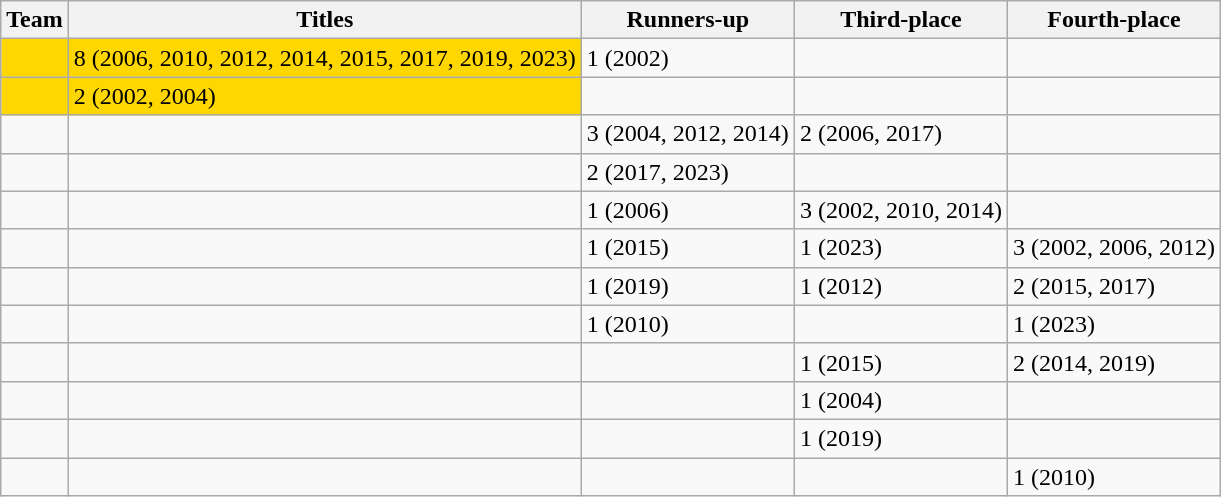<table class="wikitable">
<tr>
<th>Team</th>
<th>Titles</th>
<th>Runners-up</th>
<th>Third-place</th>
<th>Fourth-place</th>
</tr>
<tr>
<td bgcolor=#FFD700></td>
<td bgcolor=#FFD700>8 (2006, 2010, 2012, 2014, 2015, 2017, 2019, 2023)</td>
<td>1 (2002)</td>
<td></td>
<td></td>
</tr>
<tr>
<td bgcolor=#FFD700></td>
<td bgcolor=#FFD700>2 (2002, 2004)</td>
<td></td>
<td></td>
<td></td>
</tr>
<tr>
<td></td>
<td></td>
<td>3 (2004, 2012, 2014)</td>
<td>2 (2006, 2017)</td>
<td></td>
</tr>
<tr>
<td></td>
<td></td>
<td>2 (2017, 2023)</td>
<td></td>
<td></td>
</tr>
<tr>
<td></td>
<td></td>
<td>1 (2006)</td>
<td>3 (2002, 2010, 2014)</td>
<td></td>
</tr>
<tr>
<td></td>
<td></td>
<td>1 (2015)</td>
<td>1 (2023)</td>
<td>3 (2002, 2006, 2012)</td>
</tr>
<tr>
<td></td>
<td></td>
<td>1 (2019)</td>
<td>1 (2012)</td>
<td>2 (2015, 2017)</td>
</tr>
<tr>
<td></td>
<td></td>
<td>1 (2010)</td>
<td></td>
<td>1 (2023)</td>
</tr>
<tr>
<td></td>
<td></td>
<td></td>
<td>1 (2015)</td>
<td>2 (2014, 2019)</td>
</tr>
<tr>
<td></td>
<td></td>
<td></td>
<td>1 (2004)</td>
<td></td>
</tr>
<tr>
<td></td>
<td></td>
<td></td>
<td>1 (2019)</td>
<td></td>
</tr>
<tr>
<td></td>
<td></td>
<td></td>
<td></td>
<td>1 (2010)</td>
</tr>
</table>
